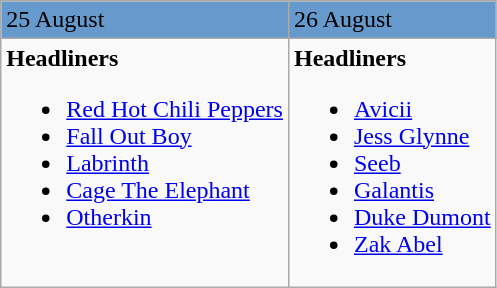<table class="wikitable">
<tr style="background:#6699CC;">
<td align=left>25 August</td>
<td align=left>26 August</td>
</tr>
<tr valign="top">
<td><strong>Headliners</strong><br><ul><li><a href='#'>Red Hot Chili Peppers</a></li><li><a href='#'>Fall Out Boy</a></li><li><a href='#'>Labrinth</a></li><li><a href='#'>Cage The Elephant</a></li><li><a href='#'>Otherkin</a></li></ul></td>
<td><strong>Headliners</strong><br><ul><li><a href='#'>Avicii</a></li><li><a href='#'>Jess Glynne</a></li><li><a href='#'>Seeb</a></li><li><a href='#'>Galantis</a></li><li><a href='#'>Duke Dumont</a></li><li><a href='#'>Zak Abel</a></li></ul></td>
</tr>
</table>
